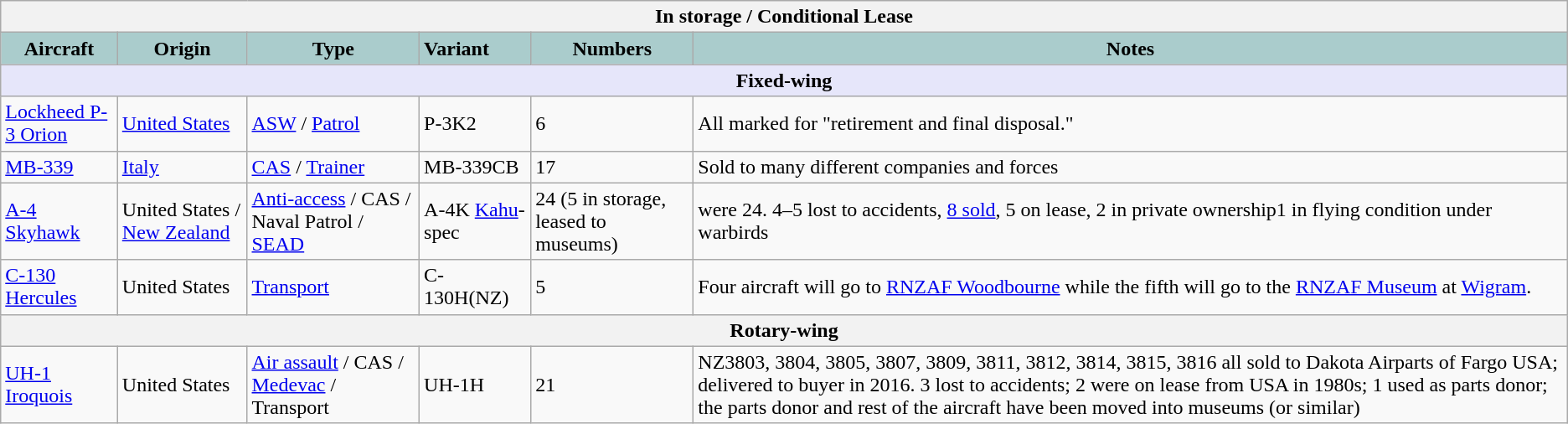<table class="wikitable">
<tr>
<th colspan="6">In storage / Conditional Lease</th>
</tr>
<tr>
<th style="text-align:center; background:#acc;">Aircraft</th>
<th style="text-align: center; background:#acc;">Origin</th>
<th style="text-align:l center; background:#acc;">Type</th>
<th style="text-align:left; background:#acc;">Variant</th>
<th style="text-align:center; background:#acc;">Numbers</th>
<th style="text-align: center; background:#acc;">Notes</th>
</tr>
<tr>
<th colspan="6" style="align: center; background: lavender;">Fixed-wing</th>
</tr>
<tr>
<td><a href='#'>Lockheed P-3 Orion</a></td>
<td><a href='#'>United States</a></td>
<td><a href='#'>ASW</a> / <a href='#'>Patrol</a></td>
<td>P-3K2</td>
<td>6</td>
<td>All marked for "retirement and final disposal."</td>
</tr>
<tr>
<td><a href='#'>MB-339</a></td>
<td><a href='#'>Italy</a></td>
<td><a href='#'>CAS</a> / <a href='#'>Trainer</a></td>
<td>MB-339CB</td>
<td>17</td>
<td>Sold to many different companies and forces</td>
</tr>
<tr>
<td><a href='#'>A-4 Skyhawk</a></td>
<td>United States / <a href='#'>New Zealand</a></td>
<td><a href='#'>Anti-access</a> / CAS / Naval Patrol / <a href='#'>SEAD</a></td>
<td>A-4K <a href='#'>Kahu</a>-spec</td>
<td>24 (5 in storage, leased to museums)</td>
<td>were 24. 4–5 lost to accidents, <a href='#'>8 sold</a>, 5 on lease, 2 in private ownership1 in flying condition under warbirds</td>
</tr>
<tr>
<td><a href='#'>C-130 Hercules</a></td>
<td>United States</td>
<td><a href='#'>Transport</a></td>
<td>C-130H(NZ)</td>
<td>5</td>
<td>Four aircraft will go to <a href='#'>RNZAF Woodbourne</a> while the fifth will go to the <a href='#'>RNZAF Museum</a> at <a href='#'>Wigram</a>.</td>
</tr>
<tr>
<th colspan="6">Rotary-wing</th>
</tr>
<tr>
<td><a href='#'>UH-1 Iroquois</a></td>
<td>United States</td>
<td><a href='#'>Air assault</a> / CAS / <a href='#'>Medevac</a> / Transport</td>
<td>UH-1H</td>
<td>21</td>
<td>NZ3803, 3804, 3805, 3807, 3809, 3811, 3812, 3814, 3815, 3816 all sold to Dakota Airparts of Fargo USA; delivered to buyer in 2016. 3 lost to accidents; 2 were on lease from USA in 1980s; 1 used as parts donor; the parts donor and rest of the aircraft have been moved into museums (or similar) </td>
</tr>
</table>
